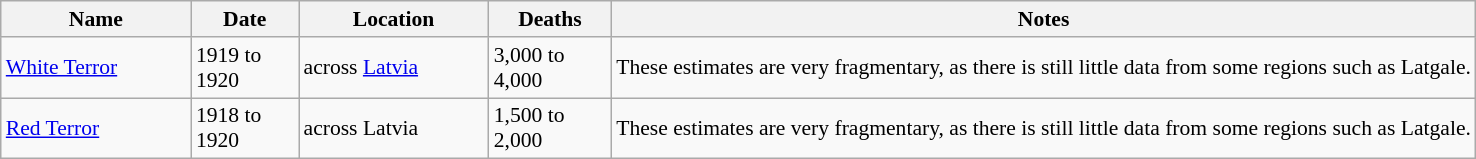<table class="sortable wikitable" style="font-size:90%;">
<tr>
<th style="width:120px;">Name</th>
<th style="width:65px;">Date</th>
<th style="width:120px;">Location</th>
<th style="width:75px;">Deaths</th>
<th class="unsortable">Notes</th>
</tr>
<tr>
<td><a href='#'>White Terror</a></td>
<td>1919 to 1920</td>
<td>across <a href='#'>Latvia</a></td>
<td>3,000 to 4,000</td>
<td>These estimates are very fragmentary, as there is still little data from some regions such as Latgale.</td>
</tr>
<tr>
<td><a href='#'>Red Terror</a></td>
<td>1918 to 1920</td>
<td>across Latvia</td>
<td>1,500 to 2,000</td>
<td>These estimates are very fragmentary, as there is still little data from some regions such as Latgale.</td>
</tr>
</table>
